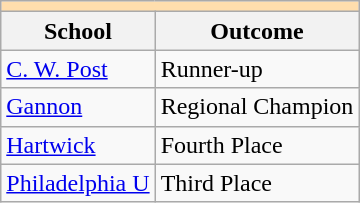<table class="wikitable" style="float:left; margin-right:1em;">
<tr>
<th colspan="3" style="background:#ffdead;"></th>
</tr>
<tr>
<th>School</th>
<th>Outcome</th>
</tr>
<tr>
<td><a href='#'>C. W. Post</a></td>
<td>Runner-up</td>
</tr>
<tr>
<td><a href='#'>Gannon</a></td>
<td>Regional Champion</td>
</tr>
<tr>
<td><a href='#'>Hartwick</a></td>
<td>Fourth Place</td>
</tr>
<tr>
<td><a href='#'>Philadelphia U</a></td>
<td>Third Place</td>
</tr>
</table>
